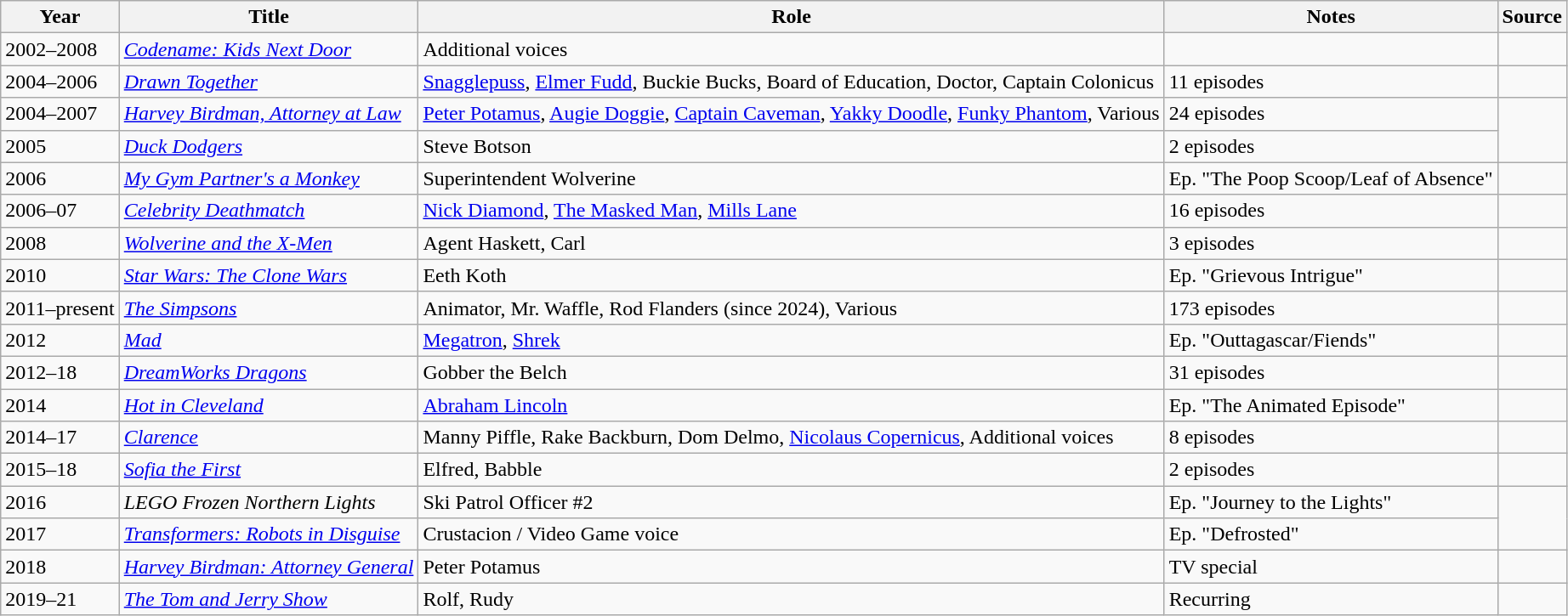<table class="wikitable sortable plainrowheaders">
<tr>
<th>Year</th>
<th>Title</th>
<th>Role</th>
<th class="unsortable">Notes</th>
<th class="unsortable">Source</th>
</tr>
<tr>
<td>2002–2008</td>
<td><em><a href='#'>Codename: Kids Next Door</a></em></td>
<td>Additional voices</td>
<td></td>
<td></td>
</tr>
<tr>
<td>2004–2006</td>
<td><em><a href='#'>Drawn Together</a></em></td>
<td><a href='#'>Snagglepuss</a>, <a href='#'>Elmer Fudd</a>, Buckie Bucks, Board of Education, Doctor, Captain Colonicus</td>
<td>11 episodes</td>
<td></td>
</tr>
<tr>
<td>2004–2007</td>
<td><em><a href='#'>Harvey Birdman, Attorney at Law</a></em></td>
<td><a href='#'>Peter Potamus</a>, <a href='#'>Augie Doggie</a>, <a href='#'>Captain Caveman</a>, <a href='#'>Yakky Doodle</a>, <a href='#'>Funky Phantom</a>, Various</td>
<td>24 episodes</td>
<td rowspan="2"></td>
</tr>
<tr>
<td>2005</td>
<td><em><a href='#'>Duck Dodgers</a></em></td>
<td>Steve Botson</td>
<td>2 episodes</td>
</tr>
<tr>
<td>2006</td>
<td><em><a href='#'>My Gym Partner's a Monkey</a></em></td>
<td>Superintendent Wolverine</td>
<td>Ep. "The Poop Scoop/Leaf of Absence"</td>
<td></td>
</tr>
<tr>
<td>2006–07</td>
<td><em><a href='#'>Celebrity Deathmatch</a></em></td>
<td><a href='#'>Nick Diamond</a>, <a href='#'>The Masked Man</a>, <a href='#'>Mills Lane</a></td>
<td>16 episodes</td>
<td></td>
</tr>
<tr>
<td>2008</td>
<td><em><a href='#'>Wolverine and the X-Men</a></em></td>
<td>Agent Haskett, Carl</td>
<td>3 episodes</td>
<td></td>
</tr>
<tr>
<td>2010</td>
<td><em><a href='#'>Star Wars: The Clone Wars</a></em></td>
<td>Eeth Koth</td>
<td>Ep. "Grievous Intrigue"</td>
<td></td>
</tr>
<tr>
<td>2011–present</td>
<td><em><a href='#'>The Simpsons</a></em></td>
<td>Animator, Mr. Waffle, Rod Flanders (since 2024), Various</td>
<td>173 episodes</td>
<td></td>
</tr>
<tr>
<td>2012</td>
<td><em><a href='#'>Mad</a></em></td>
<td><a href='#'>Megatron</a>, <a href='#'>Shrek</a></td>
<td>Ep. "Outtagascar/Fiends"</td>
<td></td>
</tr>
<tr>
<td>2012–18</td>
<td><em><a href='#'>DreamWorks Dragons</a></em></td>
<td>Gobber the Belch</td>
<td>31 episodes</td>
<td></td>
</tr>
<tr>
<td>2014</td>
<td><em><a href='#'>Hot in Cleveland</a></em></td>
<td><a href='#'>Abraham Lincoln</a></td>
<td>Ep. "The Animated Episode"</td>
<td></td>
</tr>
<tr>
<td>2014–17</td>
<td><em><a href='#'>Clarence</a></em></td>
<td>Manny Piffle, Rake Backburn, Dom Delmo, <a href='#'>Nicolaus Copernicus</a>, Additional voices</td>
<td>8 episodes</td>
<td></td>
</tr>
<tr>
<td>2015–18</td>
<td><em><a href='#'>Sofia the First</a></em></td>
<td>Elfred, Babble</td>
<td>2 episodes</td>
<td></td>
</tr>
<tr>
<td>2016</td>
<td><em>LEGO Frozen Northern Lights</em></td>
<td>Ski Patrol Officer #2</td>
<td>Ep. "Journey to the Lights"</td>
<td rowspan="2"></td>
</tr>
<tr>
<td>2017</td>
<td><em><a href='#'>Transformers: Robots in Disguise</a></em></td>
<td>Crustacion / Video Game voice</td>
<td>Ep. "Defrosted"</td>
</tr>
<tr>
<td>2018</td>
<td><em><a href='#'>Harvey Birdman: Attorney General</a></em></td>
<td>Peter Potamus</td>
<td>TV special</td>
<td></td>
</tr>
<tr>
<td>2019–21</td>
<td><em><a href='#'>The Tom and Jerry Show</a></em></td>
<td>Rolf, Rudy</td>
<td>Recurring</td>
<td></td>
</tr>
</table>
